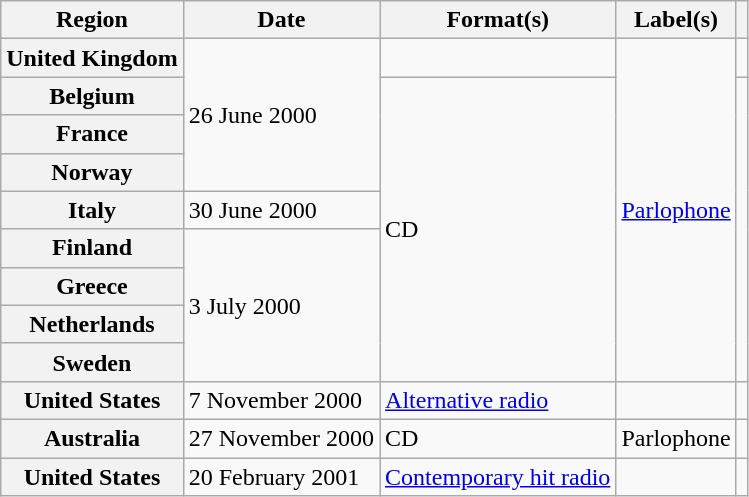<table class="wikitable plainrowheaders">
<tr>
<th scope="col">Region</th>
<th scope="col">Date</th>
<th scope="col">Format(s)</th>
<th scope="col">Label(s)</th>
<th scope="col"></th>
</tr>
<tr>
<th scope="row">United Kingdom</th>
<td rowspan="4">26 June 2000</td>
<td></td>
<td rowspan="9"><a href='#'>Parlophone</a></td>
<td align="center"></td>
</tr>
<tr>
<th scope="row">Belgium</th>
<td rowspan="8">CD</td>
<td align="center" rowspan="8"></td>
</tr>
<tr>
<th scope="row">France</th>
</tr>
<tr>
<th scope="row">Norway</th>
</tr>
<tr>
<th scope="row">Italy</th>
<td>30 June 2000</td>
</tr>
<tr>
<th scope="row">Finland</th>
<td rowspan="4">3 July 2000</td>
</tr>
<tr>
<th scope="row">Greece</th>
</tr>
<tr>
<th scope="row">Netherlands</th>
</tr>
<tr>
<th scope="row">Sweden</th>
</tr>
<tr>
<th scope="row">United States</th>
<td>7 November 2000</td>
<td><a href='#'>Alternative radio</a></td>
<td></td>
<td align="center"></td>
</tr>
<tr>
<th scope="row">Australia</th>
<td>27 November 2000</td>
<td>CD</td>
<td>Parlophone</td>
<td align="center"></td>
</tr>
<tr>
<th scope="row">United States</th>
<td>20 February 2001</td>
<td><a href='#'>Contemporary hit radio</a></td>
<td></td>
<td align="center"></td>
</tr>
</table>
